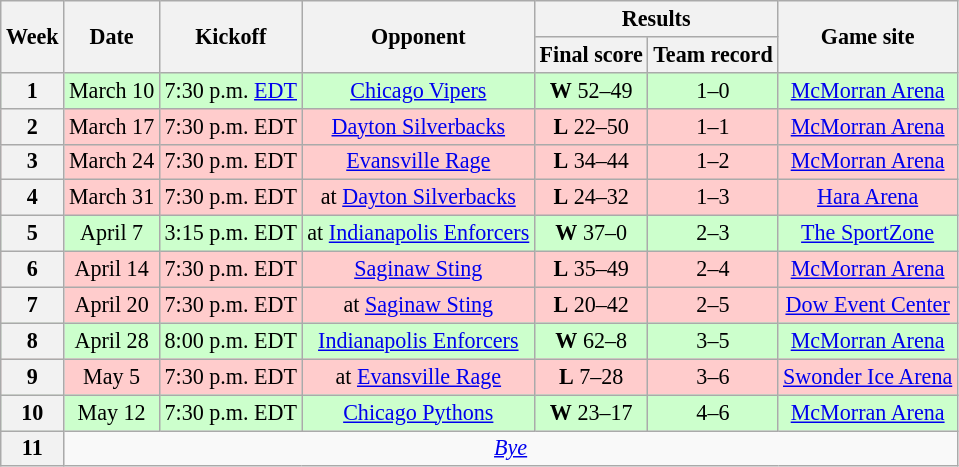<table class="wikitable" align="center" style="font-size: 92%">
<tr>
<th rowspan="2">Week</th>
<th rowspan="2">Date</th>
<th rowspan="2">Kickoff</th>
<th rowspan="2">Opponent</th>
<th colspan="2">Results</th>
<th rowspan="2">Game site</th>
</tr>
<tr>
<th>Final score</th>
<th>Team record</th>
</tr>
<tr style="background:#cfc">
<th>1</th>
<td style="text-align:center;">March 10</td>
<td style="text-align:center;">7:30 p.m. <a href='#'>EDT</a></td>
<td style="text-align:center;"><a href='#'>Chicago Vipers</a></td>
<td style="text-align:center;"><strong>W</strong> 52–49</td>
<td style="text-align:center;">1–0</td>
<td style="text-align:center;"><a href='#'>McMorran Arena</a></td>
</tr>
<tr style="background:#fcc">
<th>2</th>
<td style="text-align:center;">March 17</td>
<td style="text-align:center;">7:30 p.m. EDT</td>
<td style="text-align:center;"><a href='#'>Dayton Silverbacks</a></td>
<td style="text-align:center;"><strong>L</strong> 22–50</td>
<td style="text-align:center;">1–1</td>
<td style="text-align:center;"><a href='#'>McMorran Arena</a></td>
</tr>
<tr style="background:#fcc">
<th>3</th>
<td style="text-align:center;">March 24</td>
<td style="text-align:center;">7:30 p.m. EDT</td>
<td style="text-align:center;"><a href='#'>Evansville Rage</a></td>
<td style="text-align:center;"><strong>L</strong> 34–44</td>
<td style="text-align:center;">1–2</td>
<td style="text-align:center;"><a href='#'>McMorran Arena</a></td>
</tr>
<tr style="background:#fcc">
<th>4</th>
<td style="text-align:center;">March 31</td>
<td style="text-align:center;">7:30 p.m. EDT</td>
<td style="text-align:center;">at <a href='#'>Dayton Silverbacks</a></td>
<td style="text-align:center;"><strong>L</strong> 24–32</td>
<td style="text-align:center;">1–3</td>
<td style="text-align:center;"><a href='#'>Hara Arena</a></td>
</tr>
<tr style="background:#cfc">
<th>5</th>
<td style="text-align:center;">April 7</td>
<td style="text-align:center;">3:15 p.m. EDT</td>
<td style="text-align:center;">at <a href='#'>Indianapolis Enforcers</a></td>
<td style="text-align:center;"><strong>W</strong> 37–0</td>
<td style="text-align:center;">2–3</td>
<td style="text-align:center;"><a href='#'>The SportZone</a></td>
</tr>
<tr style="background:#fcc">
<th>6</th>
<td style="text-align:center;">April 14</td>
<td style="text-align:center;">7:30 p.m. EDT</td>
<td style="text-align:center;"><a href='#'>Saginaw Sting</a></td>
<td style="text-align:center;"><strong>L</strong> 35–49</td>
<td style="text-align:center;">2–4</td>
<td style="text-align:center;"><a href='#'>McMorran Arena</a></td>
</tr>
<tr style="background:#fcc">
<th>7</th>
<td style="text-align:center;">April 20</td>
<td style="text-align:center;">7:30 p.m. EDT</td>
<td style="text-align:center;">at <a href='#'>Saginaw Sting</a></td>
<td style="text-align:center;"><strong>L</strong> 20–42</td>
<td style="text-align:center;">2–5</td>
<td style="text-align:center;"><a href='#'>Dow Event Center</a></td>
</tr>
<tr style="background:#cfc">
<th>8</th>
<td style="text-align:center;">April 28</td>
<td style="text-align:center;">8:00 p.m. EDT</td>
<td style="text-align:center;"><a href='#'>Indianapolis Enforcers</a></td>
<td style="text-align:center;"><strong>W</strong> 62–8</td>
<td style="text-align:center;">3–5</td>
<td style="text-align:center;"><a href='#'>McMorran Arena</a></td>
</tr>
<tr style="background:#fcc">
<th>9</th>
<td style="text-align:center;">May 5</td>
<td style="text-align:center;">7:30 p.m. EDT</td>
<td style="text-align:center;">at <a href='#'>Evansville Rage</a></td>
<td style="text-align:center;"><strong>L</strong> 7–28</td>
<td style="text-align:center;">3–6</td>
<td style="text-align:center;"><a href='#'>Swonder Ice Arena</a></td>
</tr>
<tr style="background:#cfc">
<th>10</th>
<td style="text-align:center;">May 12</td>
<td style="text-align:center;">7:30 p.m. EDT</td>
<td style="text-align:center;"><a href='#'>Chicago Pythons</a></td>
<td style="text-align:center;"><strong>W</strong> 23–17</td>
<td style="text-align:center;">4–6</td>
<td style="text-align:center;"><a href='#'>McMorran Arena</a></td>
</tr>
<tr>
<th>11</th>
<td colspan="8" style="text-align:center;"><em><a href='#'>Bye</a></em></td>
</tr>
</table>
